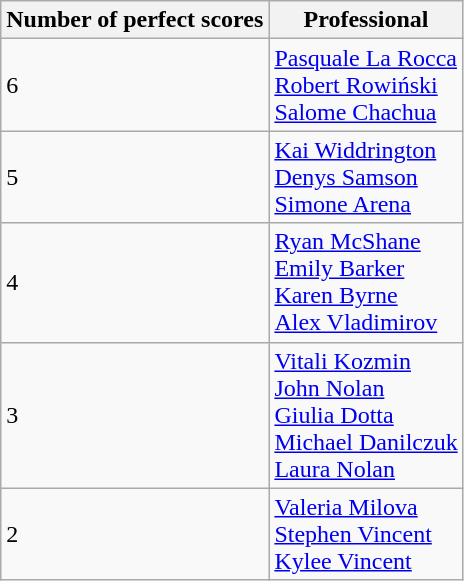<table class="wikitable">
<tr>
<th>Number of perfect scores</th>
<th>Professional</th>
</tr>
<tr>
<td>6</td>
<td><a href='#'>Pasquale La Rocca</a> <br> <a href='#'>Robert Rowiński</a> <br> <a href='#'>Salome Chachua</a></td>
</tr>
<tr>
<td>5</td>
<td><a href='#'>Kai Widdrington</a> <br> <a href='#'>Denys Samson</a> <br> <a href='#'>Simone Arena</a></td>
</tr>
<tr>
<td>4</td>
<td><a href='#'>Ryan McShane</a> <br> <a href='#'>Emily Barker</a> <br> <a href='#'>Karen Byrne</a> <br> <a href='#'>Alex Vladimirov</a></td>
</tr>
<tr>
<td>3</td>
<td><a href='#'>Vitali Kozmin</a> <br> <a href='#'>John Nolan</a> <br> <a href='#'>Giulia Dotta</a> <br> <a href='#'>Michael Danilczuk</a> <br> <a href='#'>Laura Nolan</a></td>
</tr>
<tr>
<td>2</td>
<td><a href='#'>Valeria Milova</a><br><a href='#'>Stephen Vincent</a><br> <a href='#'>Kylee Vincent</a></td>
</tr>
</table>
